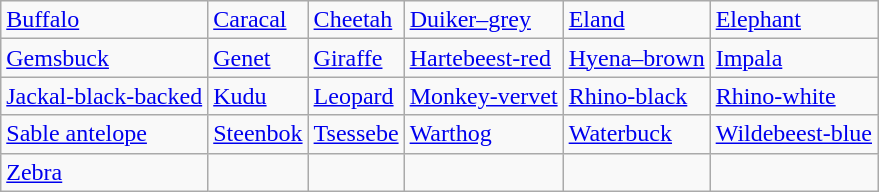<table class="wikitable">
<tr>
<td><a href='#'>Buffalo</a></td>
<td><a href='#'>Caracal</a></td>
<td><a href='#'>Cheetah</a></td>
<td><a href='#'>Duiker–grey</a></td>
<td><a href='#'>Eland</a></td>
<td><a href='#'>Elephant</a></td>
</tr>
<tr>
<td><a href='#'>Gemsbuck</a></td>
<td><a href='#'>Genet</a></td>
<td><a href='#'>Giraffe</a></td>
<td><a href='#'>Hartebeest-red</a></td>
<td><a href='#'>Hyena–brown</a></td>
<td><a href='#'>Impala</a></td>
</tr>
<tr>
<td><a href='#'>Jackal-black-backed</a></td>
<td><a href='#'>Kudu</a></td>
<td><a href='#'>Leopard</a></td>
<td><a href='#'>Monkey-vervet</a></td>
<td><a href='#'>Rhino-black</a></td>
<td><a href='#'>Rhino-white</a></td>
</tr>
<tr>
<td><a href='#'>Sable antelope</a></td>
<td><a href='#'>Steenbok</a></td>
<td><a href='#'>Tsessebe</a></td>
<td><a href='#'>Warthog</a></td>
<td><a href='#'>Waterbuck</a></td>
<td><a href='#'>Wildebeest-blue</a></td>
</tr>
<tr>
<td><a href='#'>Zebra</a></td>
<td></td>
<td></td>
<td></td>
<td></td>
<td></td>
</tr>
</table>
